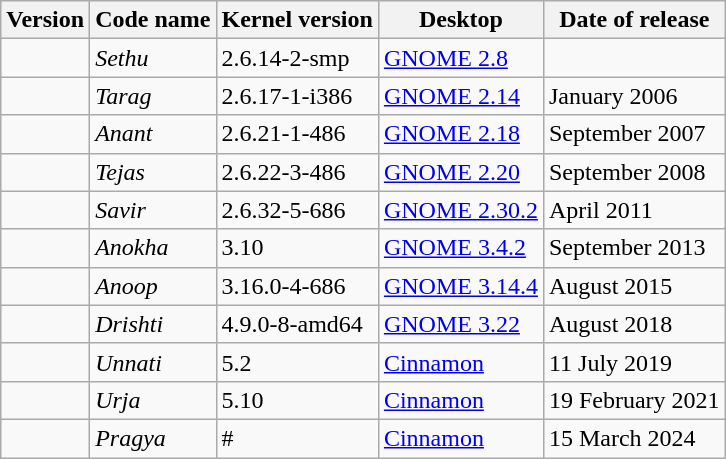<table class="wikitable">
<tr>
<th>Version</th>
<th>Code name</th>
<th>Kernel version</th>
<th>Desktop</th>
<th>Date of release</th>
</tr>
<tr>
<td></td>
<td><em>Sethu</em></td>
<td>2.6.14-2-smp</td>
<td><a href='#'>GNOME 2.8</a></td>
<td></td>
</tr>
<tr>
<td></td>
<td><em>Tarag</em></td>
<td>2.6.17-1-i386</td>
<td><a href='#'>GNOME 2.14</a></td>
<td>January 2006</td>
</tr>
<tr>
<td></td>
<td><em>Anant</em></td>
<td>2.6.21-1-486</td>
<td><a href='#'>GNOME 2.18</a></td>
<td>September 2007</td>
</tr>
<tr>
<td></td>
<td><em>Tejas</em></td>
<td>2.6.22-3-486</td>
<td><a href='#'>GNOME 2.20</a></td>
<td>September 2008</td>
</tr>
<tr>
<td></td>
<td><em>Savir</em></td>
<td>2.6.32-5-686</td>
<td><a href='#'>GNOME 2.30.2</a></td>
<td>April 2011</td>
</tr>
<tr>
<td></td>
<td><em>Anokha</em></td>
<td>3.10</td>
<td><a href='#'>GNOME 3.4.2</a></td>
<td>September 2013</td>
</tr>
<tr>
<td></td>
<td><em>Anoop</em></td>
<td>3.16.0-4-686</td>
<td><a href='#'>GNOME 3.14.4</a></td>
<td>August 2015</td>
</tr>
<tr>
<td></td>
<td><em>Drishti</em></td>
<td>4.9.0-8-amd64</td>
<td><a href='#'>GNOME 3.22</a></td>
<td>August 2018</td>
</tr>
<tr>
<td></td>
<td><em>Unnati</em></td>
<td>5.2</td>
<td><a href='#'>Cinnamon</a></td>
<td>11 July 2019</td>
</tr>
<tr>
<td></td>
<td><em>Urja</em></td>
<td>5.10</td>
<td><a href='#'>Cinnamon</a></td>
<td>19 February 2021</td>
</tr>
<tr>
<td></td>
<td><em>Pragya</em></td>
<td>#</td>
<td><a href='#'>Cinnamon</a></td>
<td>15 March 2024</td>
</tr>
</table>
